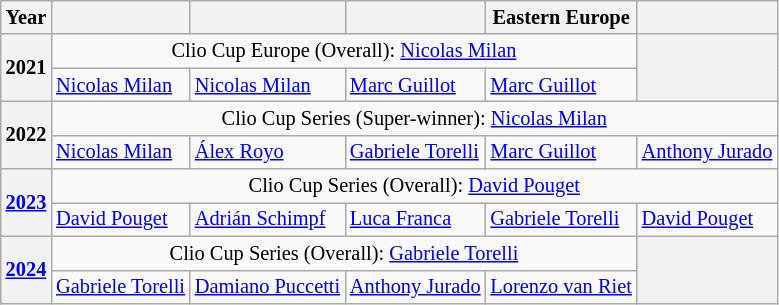<table class="wikitable" style="font-size:85%">
<tr>
<th>Year</th>
<th></th>
<th></th>
<th></th>
<th>Eastern Europe</th>
<th></th>
</tr>
<tr>
<th rowspan=2>2021</th>
<td colspan=4 align=center>Clio Cup Europe (Overall):  <a href='#'>Nicolas Milan</a></td>
<th rowspan=2></th>
</tr>
<tr>
<td> <a href='#'>Nicolas Milan</a></td>
<td> <a href='#'>Nicolas Milan</a></td>
<td> <a href='#'>Marc Guillot</a></td>
<td> <a href='#'>Marc Guillot</a></td>
</tr>
<tr>
<th rowspan=2>2022</th>
<td colspan=5 align=center>Clio Cup Series (Super-winner):  <a href='#'>Nicolas Milan</a></td>
</tr>
<tr>
<td> <a href='#'>Nicolas Milan</a></td>
<td> <a href='#'>Álex Royo</a></td>
<td> <a href='#'>Gabriele Torelli</a></td>
<td> <a href='#'>Marc Guillot</a></td>
<td> <a href='#'>Anthony Jurado</a></td>
</tr>
<tr>
<th rowspan=2><a href='#'>2023</a></th>
<td colspan=5 align=center>Clio Cup Series (Overall):  <a href='#'>David Pouget</a></td>
</tr>
<tr>
<td> <a href='#'>David Pouget</a></td>
<td> <a href='#'>Adrián Schimpf</a></td>
<td> <a href='#'>Luca Franca</a></td>
<td> <a href='#'>Gabriele Torelli</a></td>
<td> <a href='#'>David Pouget</a></td>
</tr>
<tr>
<th rowspan=2><a href='#'>2024</a></th>
<td colspan=4 align=center>Clio Cup Series (Overall):  <a href='#'>Gabriele Torelli</a></td>
<th rowspan=2></th>
</tr>
<tr>
<td> <a href='#'>Gabriele Torelli</a></td>
<td> <a href='#'>Damiano Puccetti</a></td>
<td> <a href='#'>Anthony Jurado</a></td>
<td> <a href='#'>Lorenzo van Riet</a></td>
</tr>
</table>
